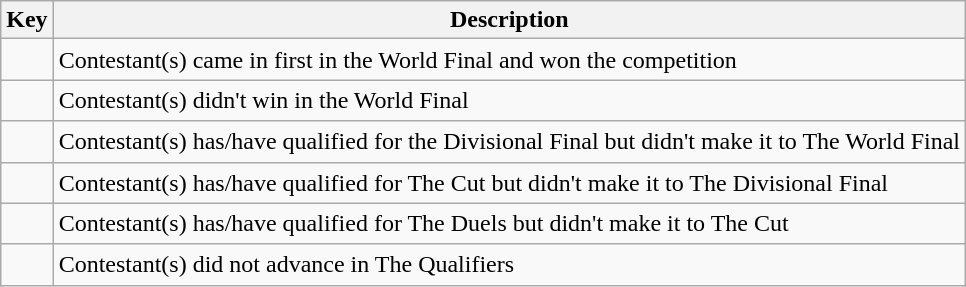<table class="wikitable">
<tr>
<th scope="col">Key</th>
<th scope="col">Description</th>
</tr>
<tr>
<td style="text-align:center; height:20px; width:20px"></td>
<td>Contestant(s) came in first in the World Final and won the competition</td>
</tr>
<tr>
<td style="text-align:center; height:20px; width:20px"></td>
<td>Contestant(s) didn't win in the World Final</td>
</tr>
<tr>
<td style="text-align:center; height:20px; width:20px"></td>
<td>Contestant(s) has/have qualified for the Divisional Final but didn't make it to The World Final</td>
</tr>
<tr>
<td style="text-align:center; height:20px; width:20px"></td>
<td>Contestant(s) has/have qualified for The Cut but didn't make it to The Divisional Final</td>
</tr>
<tr>
<td style="text-align:center; height:20px; width:20px"></td>
<td>Contestant(s) has/have qualified for The Duels but didn't make it to The Cut</td>
</tr>
<tr>
<td style="text-align:center; height:20px; width:20px"></td>
<td>Contestant(s) did not advance in The Qualifiers</td>
</tr>
</table>
